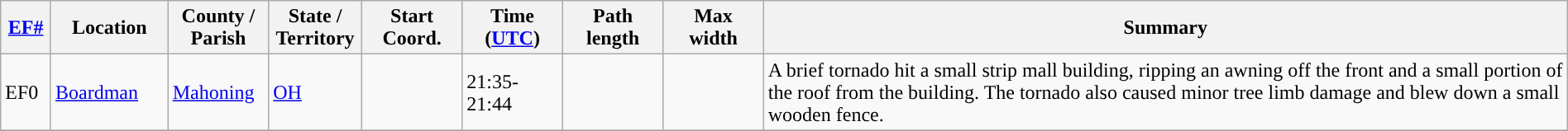<table class="wikitable sortable" style="width:100%;">
<tr>
<th scope="col"  style="width:3%; text-align:center;"><a href='#'>EF#</a></th>
<th scope="col"  style="width:7%; text-align:center;" class="unsortable">Location</th>
<th scope="col"  style="width:6%; text-align:center;" class="unsortable">County / Parish</th>
<th scope="col"  style="width:5%; text-align:center;">State / Territory</th>
<th scope="col"  style="width:6%; text-align:center;">Start Coord.</th>
<th scope="col"  style="width:6%; text-align:center;">Time (<a href='#'>UTC</a>)</th>
<th scope="col"  style="width:6%; text-align:center;">Path length</th>
<th scope="col"  style="width:6%; text-align:center;">Max width</th>
<th scope="col" class="unsortable" style="width:48%; text-align:center;">Summary</th>
</tr>
<tr>
<td>EF0</td>
<td><a href='#'>Boardman</a></td>
<td><a href='#'>Mahoning</a></td>
<td><a href='#'>OH</a></td>
<td></td>
<td>21:35-21:44</td>
<td></td>
<td></td>
<td>A brief tornado hit a small strip mall building, ripping an awning off the front and a small portion of the roof from the building. The tornado also caused minor tree limb damage and blew down a small wooden fence.</td>
</tr>
<tr>
</tr>
</table>
